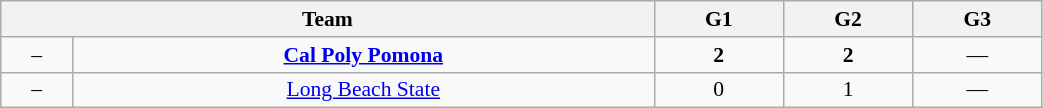<table class="wikitable" style="font-size:90%; width: 55%; text-align: center">
<tr>
<th colspan=2>Team</th>
<th>G1</th>
<th>G2</th>
<th>G3</th>
</tr>
<tr>
<td>–</td>
<td><strong><a href='#'>Cal Poly Pomona</a></strong></td>
<td><strong>2</strong></td>
<td><strong>2</strong></td>
<td>—</td>
</tr>
<tr>
<td>–</td>
<td><a href='#'>Long Beach State</a></td>
<td>0</td>
<td>1</td>
<td>—</td>
</tr>
</table>
